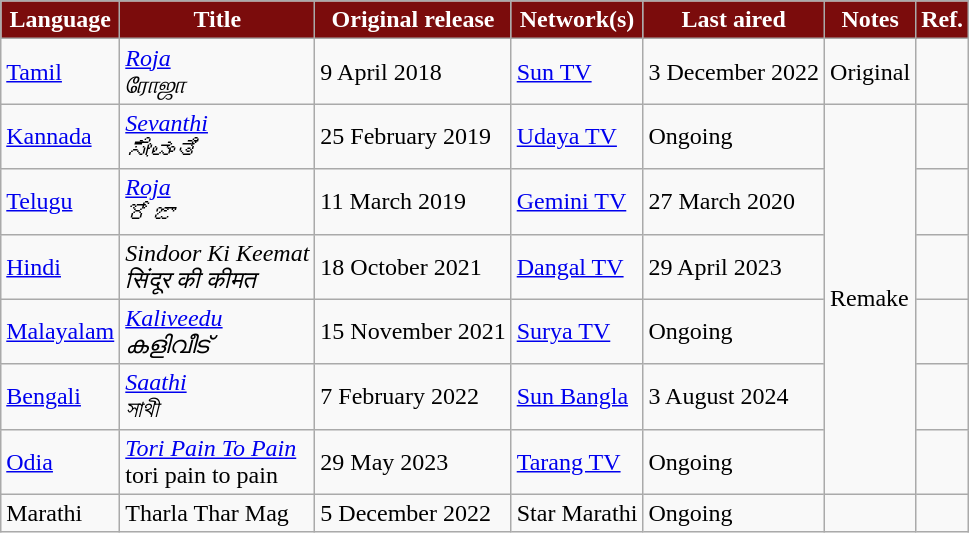<table class="wikitable" style="margin-right:0;">
<tr style="color:white">
<th style="background:#7b0c0c; ">Language</th>
<th style="background:#7b0c0c; ">Title</th>
<th style="background:#7b0c0c; ">Original release</th>
<th style="background:#7b0c0c; ">Network(s)</th>
<th style="background:#7b0c0c; ">Last aired</th>
<th style="background:#7b0c0c; ">Notes</th>
<th style="background:#7b0c0c; ">Ref.</th>
</tr>
<tr>
<td><a href='#'>Tamil</a></td>
<td><em><a href='#'>Roja</a></em> <br> <em>ரோஜா</em></td>
<td>9 April 2018</td>
<td><a href='#'>Sun TV</a></td>
<td>3 December 2022</td>
<td>Original</td>
<td></td>
</tr>
<tr>
<td><a href='#'>Kannada</a></td>
<td><em><a href='#'>Sevanthi</a></em> <br> <em>ಸೇವಂತಿ</em></td>
<td>25 February 2019</td>
<td><a href='#'>Udaya TV</a></td>
<td>Ongoing</td>
<td rowspan="6">Remake</td>
<td></td>
</tr>
<tr>
<td><a href='#'>Telugu</a></td>
<td><em><a href='#'>Roja</a></em> <br> <em>రోజా</em></td>
<td>11 March 2019</td>
<td><a href='#'>Gemini TV</a></td>
<td>27 March 2020</td>
<td></td>
</tr>
<tr>
<td><a href='#'>Hindi</a></td>
<td><em>Sindoor Ki Keemat</em> <br> <em>सिंदूर की कीमत</em></td>
<td>18 October 2021</td>
<td><a href='#'>Dangal TV</a></td>
<td>29 April 2023</td>
<td></td>
</tr>
<tr>
<td><a href='#'>Malayalam</a></td>
<td><em><a href='#'>Kaliveedu</a></em> <br> <em>കളിവീട്</em></td>
<td>15 November 2021</td>
<td><a href='#'>Surya TV</a></td>
<td>Ongoing</td>
<td></td>
</tr>
<tr>
<td><a href='#'>Bengali</a></td>
<td><em><a href='#'>Saathi</a></em> <br> <em>সাথী</em></td>
<td>7 February 2022</td>
<td><a href='#'>Sun Bangla</a></td>
<td>3 August 2024</td>
<td></td>
</tr>
<tr>
<td><a href='#'>Odia</a></td>
<td><em><a href='#'>Tori Pain To Pain</a> <br> </em>tori pain to pain<em></td>
<td>29 May 2023</td>
<td><a href='#'>Tarang TV</a></td>
<td>Ongoing</td>
<td></td>
</tr>
<tr>
<td>Marathi</td>
<td>Tharla Thar Mag</td>
<td>5 December 2022</td>
<td>Star Marathi</td>
<td>Ongoing</td>
<td></td>
<td></td>
</tr>
</table>
